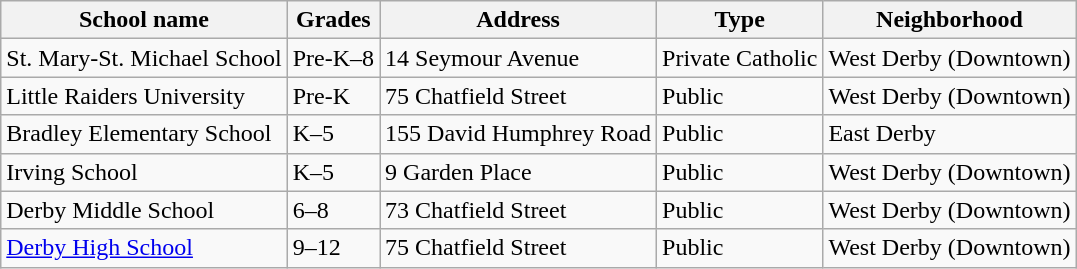<table class="wikitable">
<tr>
<th>School name</th>
<th>Grades</th>
<th>Address</th>
<th>Type</th>
<th>Neighborhood</th>
</tr>
<tr>
<td>St. Mary-St. Michael School</td>
<td>Pre-K–8</td>
<td>14 Seymour Avenue</td>
<td>Private Catholic</td>
<td>West Derby (Downtown)</td>
</tr>
<tr>
<td>Little Raiders University</td>
<td>Pre-K</td>
<td>75 Chatfield Street</td>
<td>Public</td>
<td>West Derby (Downtown)</td>
</tr>
<tr>
<td>Bradley Elementary School</td>
<td>K–5</td>
<td>155 David Humphrey Road</td>
<td>Public</td>
<td>East Derby</td>
</tr>
<tr>
<td>Irving School</td>
<td>K–5</td>
<td>9 Garden Place</td>
<td>Public</td>
<td>West Derby (Downtown)</td>
</tr>
<tr>
<td>Derby Middle School</td>
<td>6–8</td>
<td>73 Chatfield Street</td>
<td>Public</td>
<td>West Derby (Downtown)</td>
</tr>
<tr>
<td><a href='#'>Derby High School</a></td>
<td>9–12</td>
<td>75 Chatfield Street</td>
<td>Public</td>
<td>West Derby (Downtown)</td>
</tr>
</table>
